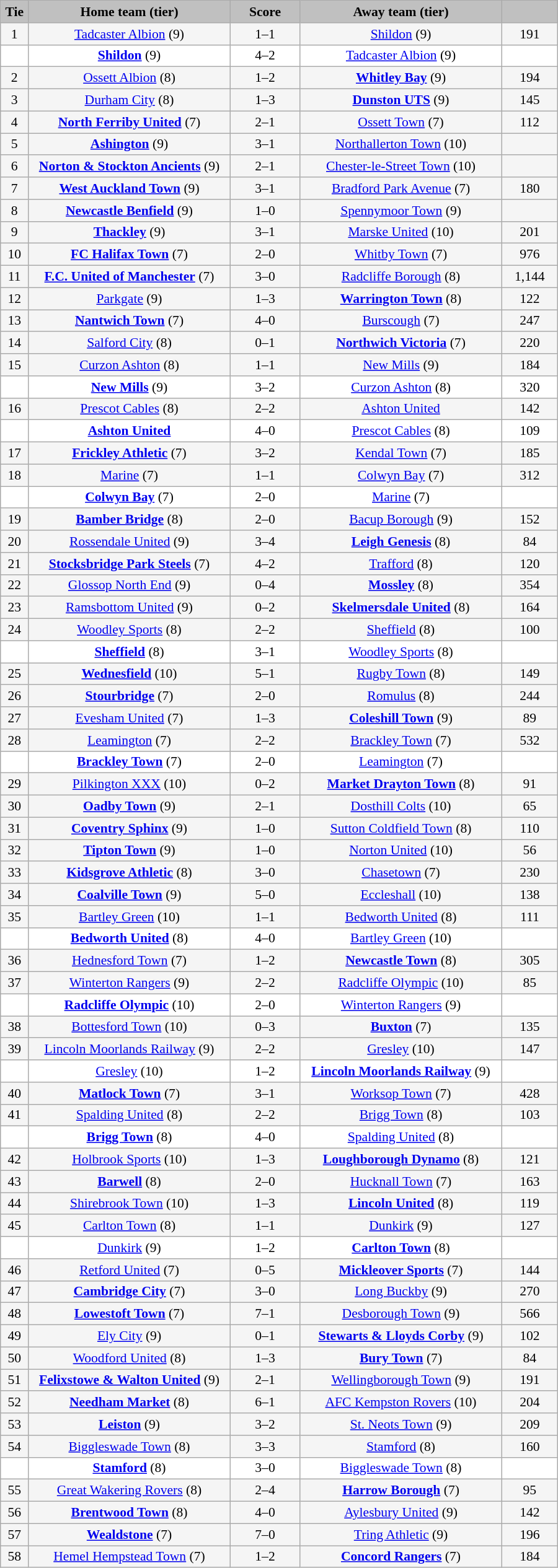<table class="wikitable" style="width: 600px; background:WhiteSmoke; text-align:center; font-size:90%">
<tr>
<td scope="col" style="width:  5.00%; background:silver;"><strong>Tie</strong></td>
<td scope="col" style="width: 36.25%; background:silver;"><strong>Home team (tier)</strong></td>
<td scope="col" style="width: 12.50%; background:silver;"><strong>Score</strong></td>
<td scope="col" style="width: 36.25%; background:silver;"><strong>Away team (tier)</strong></td>
<td scope="col" style="width: 10.00%; background:silver;"><strong></strong></td>
</tr>
<tr>
<td>1</td>
<td><a href='#'>Tadcaster Albion</a> (9)</td>
<td>1–1</td>
<td><a href='#'>Shildon</a> (9)</td>
<td>191</td>
</tr>
<tr style="background:white;">
<td><em></em></td>
<td><strong><a href='#'>Shildon</a></strong> (9)</td>
<td>4–2 </td>
<td><a href='#'>Tadcaster Albion</a> (9)</td>
<td></td>
</tr>
<tr>
<td>2</td>
<td><a href='#'>Ossett Albion</a> (8)</td>
<td>1–2</td>
<td><strong><a href='#'>Whitley Bay</a></strong> (9)</td>
<td>194</td>
</tr>
<tr>
<td>3</td>
<td><a href='#'>Durham City</a> (8)</td>
<td>1–3</td>
<td><strong><a href='#'>Dunston UTS</a></strong> (9)</td>
<td>145</td>
</tr>
<tr>
<td>4</td>
<td><strong><a href='#'>North Ferriby United</a></strong> (7)</td>
<td>2–1</td>
<td><a href='#'>Ossett Town</a> (7)</td>
<td>112</td>
</tr>
<tr>
<td>5</td>
<td><strong><a href='#'>Ashington</a></strong> (9)</td>
<td>3–1</td>
<td><a href='#'>Northallerton Town</a> (10)</td>
<td></td>
</tr>
<tr>
<td>6</td>
<td><strong><a href='#'>Norton & Stockton Ancients</a></strong> (9)</td>
<td>2–1</td>
<td><a href='#'>Chester-le-Street Town</a> (10)</td>
<td></td>
</tr>
<tr>
<td>7</td>
<td><strong><a href='#'>West Auckland Town</a></strong> (9)</td>
<td>3–1</td>
<td><a href='#'>Bradford Park Avenue</a> (7)</td>
<td>180</td>
</tr>
<tr>
<td>8</td>
<td><strong><a href='#'>Newcastle Benfield</a></strong> (9)</td>
<td>1–0</td>
<td><a href='#'>Spennymoor Town</a> (9)</td>
<td></td>
</tr>
<tr>
<td>9</td>
<td><strong><a href='#'>Thackley</a></strong> (9)</td>
<td>3–1</td>
<td><a href='#'>Marske United</a> (10)</td>
<td>201</td>
</tr>
<tr>
<td>10</td>
<td><strong><a href='#'>FC Halifax Town</a></strong> (7)</td>
<td>2–0</td>
<td><a href='#'>Whitby Town</a> (7)</td>
<td>976</td>
</tr>
<tr>
<td>11</td>
<td><strong><a href='#'>F.C. United of Manchester</a></strong> (7)</td>
<td>3–0</td>
<td><a href='#'>Radcliffe Borough</a> (8)</td>
<td>1,144</td>
</tr>
<tr>
<td>12</td>
<td><a href='#'>Parkgate</a> (9)</td>
<td>1–3</td>
<td><strong><a href='#'>Warrington Town</a></strong> (8)</td>
<td>122</td>
</tr>
<tr>
<td>13</td>
<td><strong><a href='#'>Nantwich Town</a></strong> (7)</td>
<td>4–0</td>
<td><a href='#'>Burscough</a> (7)</td>
<td>247</td>
</tr>
<tr>
<td>14</td>
<td><a href='#'>Salford City</a> (8)</td>
<td>0–1</td>
<td><strong><a href='#'>Northwich Victoria</a></strong> (7)</td>
<td>220</td>
</tr>
<tr>
<td>15</td>
<td><a href='#'>Curzon Ashton</a> (8)</td>
<td>1–1</td>
<td><a href='#'>New Mills</a> (9)</td>
<td>184</td>
</tr>
<tr style="background:white;">
<td><em></em></td>
<td><strong><a href='#'>New Mills</a></strong> (9)</td>
<td>3–2</td>
<td><a href='#'>Curzon Ashton</a> (8)</td>
<td>320</td>
</tr>
<tr>
<td>16</td>
<td><a href='#'>Prescot Cables</a> (8)</td>
<td>2–2</td>
<td><a href='#'>Ashton United</a></td>
<td>142</td>
</tr>
<tr style="background:white;">
<td><em></em></td>
<td><strong><a href='#'>Ashton United</a></strong></td>
<td>4–0</td>
<td><a href='#'>Prescot Cables</a> (8)</td>
<td>109</td>
</tr>
<tr>
<td>17</td>
<td><strong><a href='#'>Frickley Athletic</a></strong> (7)</td>
<td>3–2</td>
<td><a href='#'>Kendal Town</a> (7)</td>
<td>185</td>
</tr>
<tr>
<td>18</td>
<td><a href='#'>Marine</a> (7)</td>
<td>1–1</td>
<td><a href='#'>Colwyn Bay</a> (7)</td>
<td>312</td>
</tr>
<tr style="background:white;">
<td><em></em></td>
<td><strong><a href='#'>Colwyn Bay</a></strong> (7)</td>
<td>2–0</td>
<td><a href='#'>Marine</a> (7)</td>
<td></td>
</tr>
<tr>
<td>19</td>
<td><strong><a href='#'>Bamber Bridge</a></strong> (8)</td>
<td>2–0</td>
<td><a href='#'>Bacup Borough</a> (9)</td>
<td>152</td>
</tr>
<tr>
<td>20</td>
<td><a href='#'>Rossendale United</a> (9)</td>
<td>3–4</td>
<td><strong><a href='#'>Leigh Genesis</a></strong> (8)</td>
<td>84</td>
</tr>
<tr>
<td>21</td>
<td><strong><a href='#'>Stocksbridge Park Steels</a></strong> (7)</td>
<td>4–2</td>
<td><a href='#'>Trafford</a> (8)</td>
<td>120</td>
</tr>
<tr>
<td>22</td>
<td><a href='#'>Glossop North End</a> (9)</td>
<td>0–4</td>
<td><strong><a href='#'>Mossley</a></strong> (8)</td>
<td>354</td>
</tr>
<tr>
<td>23</td>
<td><a href='#'>Ramsbottom United</a> (9)</td>
<td>0–2</td>
<td><strong><a href='#'>Skelmersdale United</a></strong> (8)</td>
<td>164</td>
</tr>
<tr>
<td>24</td>
<td><a href='#'>Woodley Sports</a> (8)</td>
<td>2–2</td>
<td><a href='#'>Sheffield</a> (8)</td>
<td>100</td>
</tr>
<tr style="background:white;">
<td><em></em></td>
<td><strong><a href='#'>Sheffield</a></strong> (8)</td>
<td>3–1</td>
<td><a href='#'>Woodley Sports</a> (8)</td>
<td></td>
</tr>
<tr>
<td>25</td>
<td><strong><a href='#'>Wednesfield</a></strong> (10)</td>
<td>5–1</td>
<td><a href='#'>Rugby Town</a> (8)</td>
<td>149</td>
</tr>
<tr>
<td>26</td>
<td><strong><a href='#'>Stourbridge</a></strong> (7)</td>
<td>2–0</td>
<td><a href='#'>Romulus</a> (8)</td>
<td>244</td>
</tr>
<tr>
<td>27</td>
<td><a href='#'>Evesham United</a> (7)</td>
<td>1–3</td>
<td><strong><a href='#'>Coleshill Town</a></strong> (9)</td>
<td>89</td>
</tr>
<tr>
<td>28</td>
<td><a href='#'>Leamington</a> (7)</td>
<td>2–2</td>
<td><a href='#'>Brackley Town</a> (7)</td>
<td>532</td>
</tr>
<tr style="background:white;">
<td><em></em></td>
<td><strong><a href='#'>Brackley Town</a></strong> (7)</td>
<td>2–0</td>
<td><a href='#'>Leamington</a> (7)</td>
<td></td>
</tr>
<tr>
<td>29</td>
<td><a href='#'>Pilkington XXX</a> (10)</td>
<td>0–2</td>
<td><strong><a href='#'>Market Drayton Town</a></strong> (8)</td>
<td>91</td>
</tr>
<tr>
<td>30</td>
<td><strong><a href='#'>Oadby Town</a></strong> (9)</td>
<td>2–1</td>
<td><a href='#'>Dosthill Colts</a> (10)</td>
<td>65</td>
</tr>
<tr>
<td>31</td>
<td><strong><a href='#'>Coventry Sphinx</a></strong> (9)</td>
<td>1–0</td>
<td><a href='#'>Sutton Coldfield Town</a> (8)</td>
<td>110</td>
</tr>
<tr>
<td>32</td>
<td><strong><a href='#'>Tipton Town</a></strong> (9)</td>
<td>1–0</td>
<td><a href='#'>Norton United</a> (10)</td>
<td>56</td>
</tr>
<tr>
<td>33</td>
<td><strong><a href='#'>Kidsgrove Athletic</a></strong> (8)</td>
<td>3–0</td>
<td><a href='#'>Chasetown</a> (7)</td>
<td>230</td>
</tr>
<tr>
<td>34</td>
<td><strong><a href='#'>Coalville Town</a></strong> (9)</td>
<td>5–0</td>
<td><a href='#'>Eccleshall</a> (10)</td>
<td>138</td>
</tr>
<tr>
<td>35</td>
<td><a href='#'>Bartley Green</a> (10)</td>
<td>1–1</td>
<td><a href='#'>Bedworth United</a> (8)</td>
<td>111</td>
</tr>
<tr style="background:white;">
<td><em></em></td>
<td><strong><a href='#'>Bedworth United</a></strong> (8)</td>
<td>4–0</td>
<td><a href='#'>Bartley Green</a> (10)</td>
<td></td>
</tr>
<tr>
<td>36</td>
<td><a href='#'>Hednesford Town</a> (7)</td>
<td>1–2</td>
<td><strong><a href='#'>Newcastle Town</a></strong> (8)</td>
<td>305</td>
</tr>
<tr>
<td>37</td>
<td><a href='#'>Winterton Rangers</a> (9)</td>
<td>2–2</td>
<td><a href='#'>Radcliffe Olympic</a> (10)</td>
<td>85</td>
</tr>
<tr style="background:white;">
<td><em></em></td>
<td><strong><a href='#'>Radcliffe Olympic</a></strong> (10)</td>
<td>2–0</td>
<td><a href='#'>Winterton Rangers</a> (9)</td>
<td></td>
</tr>
<tr>
<td>38</td>
<td><a href='#'>Bottesford Town</a> (10)</td>
<td>0–3</td>
<td><strong><a href='#'>Buxton</a></strong> (7)</td>
<td>135</td>
</tr>
<tr>
<td>39</td>
<td><a href='#'>Lincoln Moorlands Railway</a> (9)</td>
<td>2–2</td>
<td><a href='#'>Gresley</a> (10)</td>
<td>147</td>
</tr>
<tr style="background:white;">
<td><em></em></td>
<td><a href='#'>Gresley</a> (10)</td>
<td>1–2</td>
<td><strong><a href='#'>Lincoln Moorlands Railway</a></strong> (9)</td>
<td></td>
</tr>
<tr>
<td>40</td>
<td><strong><a href='#'>Matlock Town</a></strong> (7)</td>
<td>3–1</td>
<td><a href='#'>Worksop Town</a> (7)</td>
<td>428</td>
</tr>
<tr>
<td>41</td>
<td><a href='#'>Spalding United</a> (8)</td>
<td>2–2</td>
<td><a href='#'>Brigg Town</a> (8)</td>
<td>103</td>
</tr>
<tr style="background:white;">
<td><em></em></td>
<td><strong><a href='#'>Brigg Town</a></strong> (8)</td>
<td>4–0</td>
<td><a href='#'>Spalding United</a> (8)</td>
<td></td>
</tr>
<tr>
<td>42</td>
<td><a href='#'>Holbrook Sports</a> (10)</td>
<td>1–3</td>
<td><strong><a href='#'>Loughborough Dynamo</a></strong> (8)</td>
<td>121</td>
</tr>
<tr>
<td>43</td>
<td><strong><a href='#'>Barwell</a></strong> (8)</td>
<td>2–0</td>
<td><a href='#'>Hucknall Town</a> (7)</td>
<td>163</td>
</tr>
<tr>
<td>44</td>
<td><a href='#'>Shirebrook Town</a> (10)</td>
<td>1–3</td>
<td><strong><a href='#'>Lincoln United</a></strong> (8)</td>
<td>119</td>
</tr>
<tr>
<td>45</td>
<td><a href='#'>Carlton Town</a> (8)</td>
<td>1–1</td>
<td><a href='#'>Dunkirk</a> (9)</td>
<td>127</td>
</tr>
<tr style="background:white;">
<td><em></em></td>
<td><a href='#'>Dunkirk</a> (9)</td>
<td>1–2 </td>
<td><strong><a href='#'>Carlton Town</a></strong> (8)</td>
<td></td>
</tr>
<tr>
<td>46</td>
<td><a href='#'>Retford United</a> (7)</td>
<td>0–5</td>
<td><strong><a href='#'>Mickleover Sports</a></strong> (7)</td>
<td>144</td>
</tr>
<tr>
<td>47</td>
<td><strong><a href='#'>Cambridge City</a></strong> (7)</td>
<td>3–0</td>
<td><a href='#'>Long Buckby</a> (9)</td>
<td>270</td>
</tr>
<tr>
<td>48</td>
<td><strong><a href='#'>Lowestoft Town</a></strong> (7)</td>
<td>7–1</td>
<td><a href='#'>Desborough Town</a> (9)</td>
<td>566</td>
</tr>
<tr>
<td>49</td>
<td><a href='#'>Ely City</a> (9)</td>
<td>0–1</td>
<td><strong><a href='#'>Stewarts & Lloyds Corby</a></strong> (9)</td>
<td>102</td>
</tr>
<tr>
<td>50</td>
<td><a href='#'>Woodford United</a> (8)</td>
<td>1–3</td>
<td><strong><a href='#'>Bury Town</a></strong> (7)</td>
<td>84</td>
</tr>
<tr>
<td>51</td>
<td><strong><a href='#'>Felixstowe & Walton United</a></strong> (9)</td>
<td>2–1</td>
<td><a href='#'>Wellingborough Town</a> (9)</td>
<td>191</td>
</tr>
<tr>
<td>52</td>
<td><strong><a href='#'>Needham Market</a></strong> (8)</td>
<td>6–1</td>
<td><a href='#'>AFC Kempston Rovers</a> (10)</td>
<td>204</td>
</tr>
<tr>
<td>53</td>
<td><strong><a href='#'>Leiston</a></strong> (9)</td>
<td>3–2</td>
<td><a href='#'>St. Neots Town</a> (9)</td>
<td>209</td>
</tr>
<tr>
<td>54</td>
<td><a href='#'>Biggleswade Town</a> (8)</td>
<td>3–3</td>
<td><a href='#'>Stamford</a> (8)</td>
<td>160</td>
</tr>
<tr style="background:white;">
<td><em></em></td>
<td><strong><a href='#'>Stamford</a></strong> (8)</td>
<td>3–0</td>
<td><a href='#'>Biggleswade Town</a> (8)</td>
<td></td>
</tr>
<tr>
<td>55</td>
<td><a href='#'>Great Wakering Rovers</a> (8)</td>
<td>2–4</td>
<td><strong><a href='#'>Harrow Borough</a></strong> (7)</td>
<td>95</td>
</tr>
<tr>
<td>56</td>
<td><strong><a href='#'>Brentwood Town</a></strong> (8)</td>
<td>4–0</td>
<td><a href='#'>Aylesbury United</a> (9)</td>
<td>142</td>
</tr>
<tr>
<td>57</td>
<td><strong><a href='#'>Wealdstone</a></strong> (7)</td>
<td>7–0</td>
<td><a href='#'>Tring Athletic</a> (9)</td>
<td>196</td>
</tr>
<tr>
<td>58</td>
<td><a href='#'>Hemel Hempstead Town</a> (7)</td>
<td>1–2</td>
<td><strong><a href='#'>Concord Rangers</a></strong> (7)</td>
<td>184</td>
</tr>
</table>
